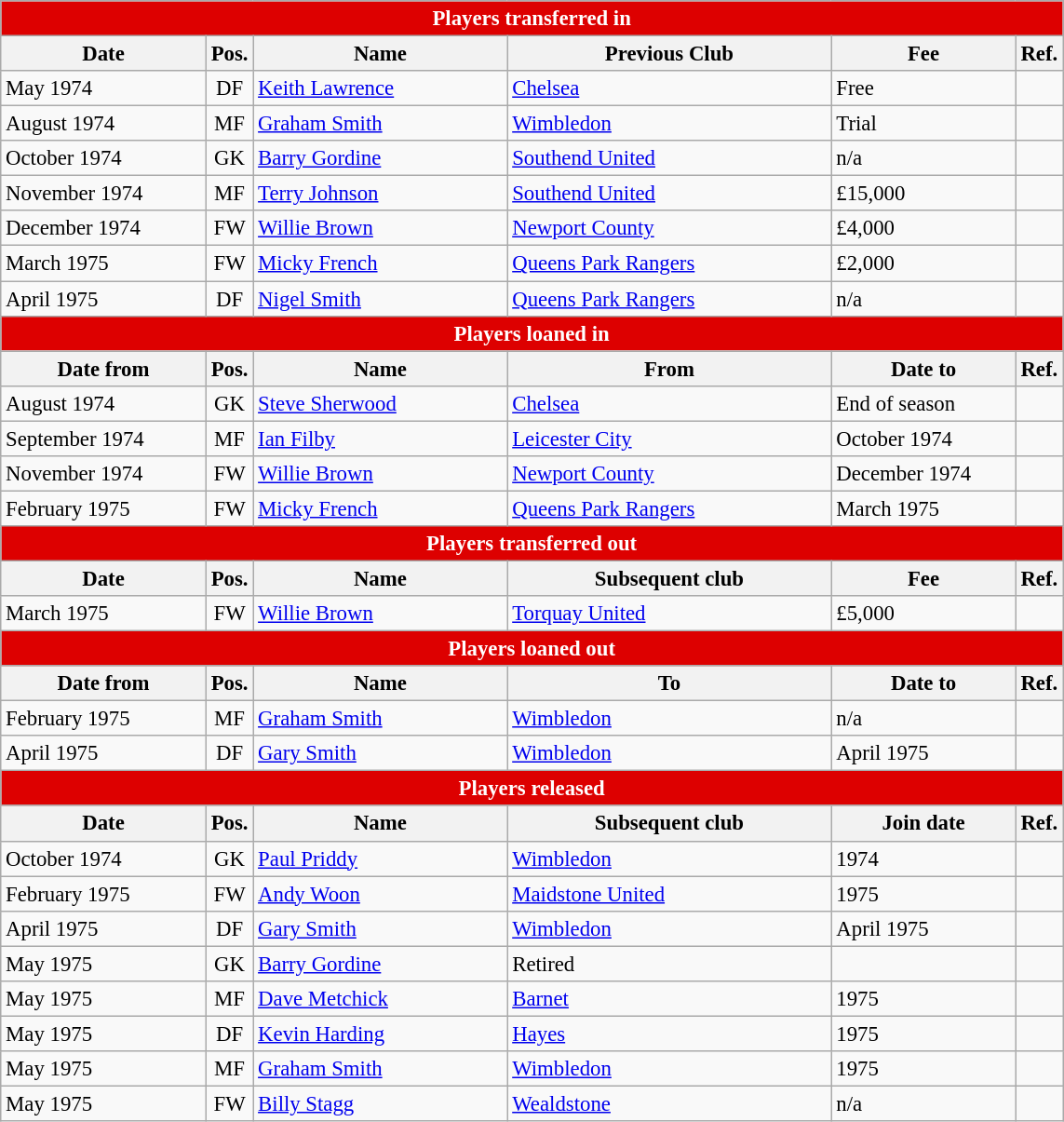<table class="wikitable" style="font-size:95%;" cellpadding="1">
<tr>
<th colspan="6" style="background:#d00; color:white; text-align:center;">Players transferred in</th>
</tr>
<tr>
<th style="width:140px;">Date</th>
<th style="width:25px;">Pos.</th>
<th style="width:175px;">Name</th>
<th style="width:225px;">Previous Club</th>
<th style="width:125px;">Fee</th>
<th style="width:25px;">Ref.</th>
</tr>
<tr>
<td>May 1974</td>
<td style="text-align:center;">DF</td>
<td> <a href='#'>Keith Lawrence</a></td>
<td> <a href='#'>Chelsea</a></td>
<td>Free</td>
<td></td>
</tr>
<tr>
<td>August 1974</td>
<td style="text-align:center;">MF</td>
<td> <a href='#'>Graham Smith</a></td>
<td> <a href='#'>Wimbledon</a></td>
<td>Trial</td>
<td></td>
</tr>
<tr>
<td>October 1974</td>
<td style="text-align:center;">GK</td>
<td> <a href='#'>Barry Gordine</a></td>
<td> <a href='#'>Southend United</a></td>
<td>n/a</td>
<td></td>
</tr>
<tr>
<td>November 1974</td>
<td style="text-align:center;">MF</td>
<td> <a href='#'>Terry Johnson</a></td>
<td> <a href='#'>Southend United</a></td>
<td>£15,000</td>
<td></td>
</tr>
<tr>
<td>December 1974</td>
<td style="text-align:center;">FW</td>
<td> <a href='#'>Willie Brown</a></td>
<td> <a href='#'>Newport County</a></td>
<td>£4,000</td>
<td></td>
</tr>
<tr>
<td>March 1975</td>
<td style="text-align:center;">FW</td>
<td> <a href='#'>Micky French</a></td>
<td> <a href='#'>Queens Park Rangers</a></td>
<td>£2,000</td>
<td></td>
</tr>
<tr>
<td>April 1975</td>
<td style="text-align:center;">DF</td>
<td> <a href='#'>Nigel Smith</a></td>
<td> <a href='#'>Queens Park Rangers</a></td>
<td>n/a</td>
<td></td>
</tr>
<tr>
<th colspan="6" style="background:#d00; color:white; text-align:center;">Players loaned in</th>
</tr>
<tr>
<th>Date from</th>
<th>Pos.</th>
<th>Name</th>
<th>From</th>
<th>Date to</th>
<th>Ref.</th>
</tr>
<tr>
<td>August 1974</td>
<td style="text-align:center;">GK</td>
<td> <a href='#'>Steve Sherwood</a></td>
<td> <a href='#'>Chelsea</a></td>
<td>End of season</td>
<td></td>
</tr>
<tr>
<td>September 1974</td>
<td style="text-align:center;">MF</td>
<td> <a href='#'>Ian Filby</a></td>
<td> <a href='#'>Leicester City</a></td>
<td>October 1974</td>
<td></td>
</tr>
<tr>
<td>November 1974</td>
<td style="text-align:center;">FW</td>
<td> <a href='#'>Willie Brown</a></td>
<td> <a href='#'>Newport County</a></td>
<td>December 1974</td>
<td></td>
</tr>
<tr>
<td>February 1975</td>
<td style="text-align:center;">FW</td>
<td> <a href='#'>Micky French</a></td>
<td> <a href='#'>Queens Park Rangers</a></td>
<td>March 1975</td>
<td></td>
</tr>
<tr>
<th colspan="6" style="background:#d00; color:white; text-align:center;">Players transferred out</th>
</tr>
<tr>
<th>Date</th>
<th>Pos.</th>
<th>Name</th>
<th>Subsequent club</th>
<th>Fee</th>
<th>Ref.</th>
</tr>
<tr>
<td>March 1975</td>
<td style="text-align:center;">FW</td>
<td> <a href='#'>Willie Brown</a></td>
<td> <a href='#'>Torquay United</a></td>
<td>£5,000</td>
<td></td>
</tr>
<tr>
<th colspan="6" style="background:#d00; color:white; text-align:center;">Players loaned out</th>
</tr>
<tr>
<th>Date from</th>
<th>Pos.</th>
<th>Name</th>
<th>To</th>
<th>Date to</th>
<th>Ref.</th>
</tr>
<tr>
<td>February 1975</td>
<td style="text-align:center;">MF</td>
<td> <a href='#'>Graham Smith</a></td>
<td> <a href='#'>Wimbledon</a></td>
<td>n/a</td>
<td></td>
</tr>
<tr>
<td>April 1975</td>
<td style="text-align:center;">DF</td>
<td> <a href='#'>Gary Smith</a></td>
<td> <a href='#'>Wimbledon</a></td>
<td>April 1975</td>
<td></td>
</tr>
<tr>
<th colspan="6" style="background:#d00; color:white; text-align:center;">Players released</th>
</tr>
<tr>
<th>Date</th>
<th>Pos.</th>
<th>Name</th>
<th>Subsequent club</th>
<th>Join date</th>
<th>Ref.</th>
</tr>
<tr>
<td>October 1974</td>
<td style="text-align:center;">GK</td>
<td> <a href='#'>Paul Priddy</a></td>
<td> <a href='#'>Wimbledon</a></td>
<td>1974</td>
<td></td>
</tr>
<tr>
<td>February 1975</td>
<td style="text-align:center;">FW</td>
<td> <a href='#'>Andy Woon</a></td>
<td> <a href='#'>Maidstone United</a></td>
<td>1975</td>
<td></td>
</tr>
<tr>
<td>April 1975</td>
<td style="text-align:center;">DF</td>
<td> <a href='#'>Gary Smith</a></td>
<td> <a href='#'>Wimbledon</a></td>
<td>April 1975</td>
<td></td>
</tr>
<tr>
<td>May 1975</td>
<td style="text-align:center;">GK</td>
<td> <a href='#'>Barry Gordine</a></td>
<td>Retired</td>
<td></td>
<td></td>
</tr>
<tr>
<td>May 1975</td>
<td style="text-align:center;">MF</td>
<td> <a href='#'>Dave Metchick</a></td>
<td> <a href='#'>Barnet</a></td>
<td>1975</td>
<td></td>
</tr>
<tr>
<td>May 1975</td>
<td style="text-align:center;">DF</td>
<td> <a href='#'>Kevin Harding</a></td>
<td> <a href='#'>Hayes</a></td>
<td>1975</td>
<td></td>
</tr>
<tr>
<td>May 1975</td>
<td style="text-align:center;">MF</td>
<td> <a href='#'>Graham Smith</a></td>
<td> <a href='#'>Wimbledon</a></td>
<td>1975</td>
<td></td>
</tr>
<tr>
<td>May 1975</td>
<td style="text-align:center;">FW</td>
<td> <a href='#'>Billy Stagg</a></td>
<td> <a href='#'>Wealdstone</a></td>
<td>n/a</td>
<td></td>
</tr>
</table>
